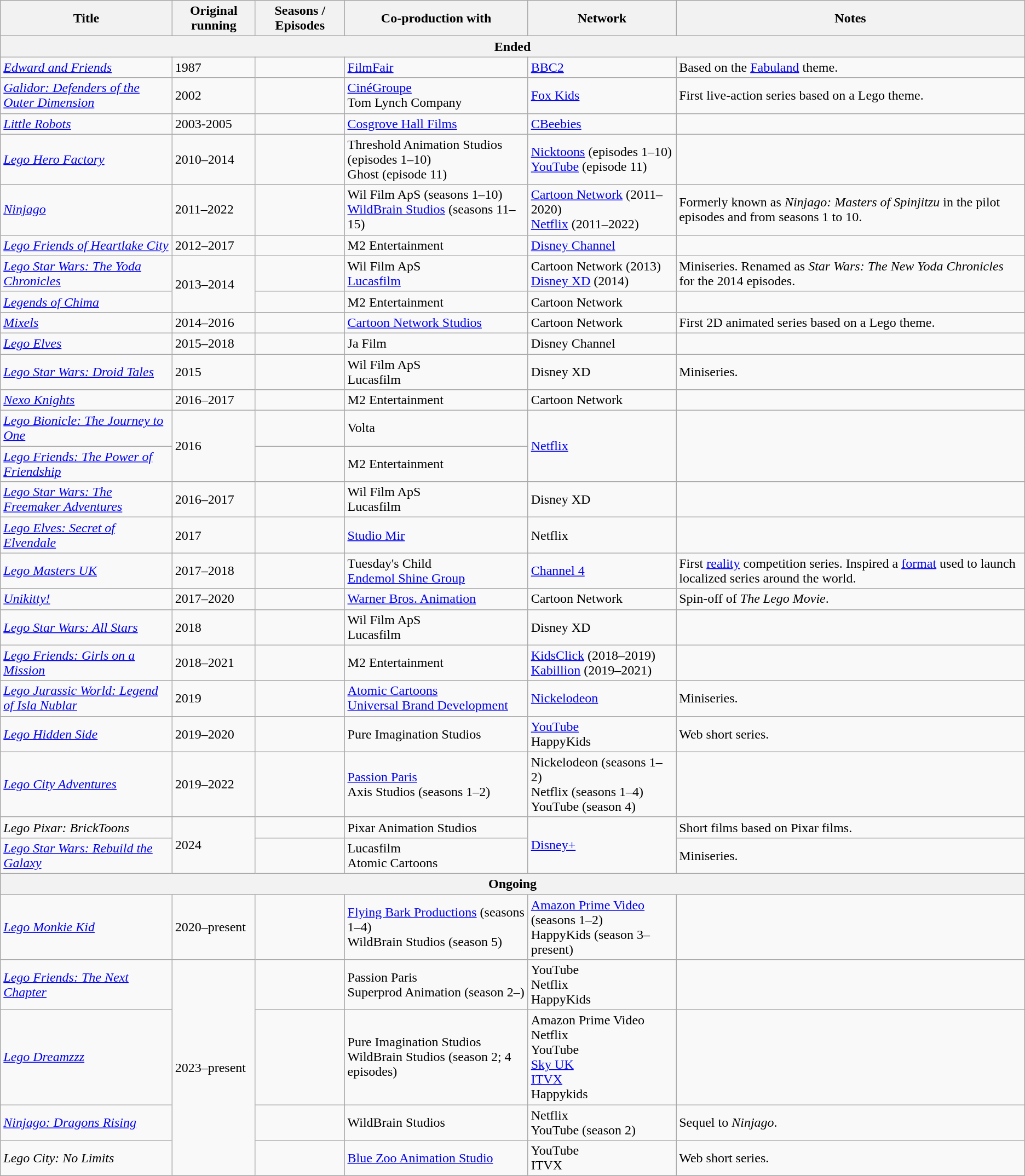<table class="wikitable">
<tr>
<th>Title</th>
<th>Original running</th>
<th>Seasons / Episodes</th>
<th>Co-production with</th>
<th>Network</th>
<th>Notes</th>
</tr>
<tr>
<th colspan="6">Ended</th>
</tr>
<tr>
<td><em><a href='#'>Edward and Friends</a></em></td>
<td>1987</td>
<td></td>
<td><a href='#'>FilmFair</a></td>
<td><a href='#'>BBC2</a></td>
<td>Based on the <a href='#'>Fabuland</a> theme.</td>
</tr>
<tr>
<td><em><a href='#'>Galidor: Defenders of the Outer Dimension</a></em></td>
<td>2002</td>
<td></td>
<td><a href='#'>CinéGroupe</a><br>Tom Lynch Company</td>
<td><a href='#'>Fox Kids</a></td>
<td>First live-action series based on a Lego theme.</td>
</tr>
<tr>
<td><em><a href='#'>Little Robots</a></em></td>
<td>2003-2005</td>
<td></td>
<td><a href='#'>Cosgrove Hall Films</a></td>
<td><a href='#'>CBeebies</a></td>
<td></td>
</tr>
<tr>
<td><em><a href='#'>Lego Hero Factory</a></em></td>
<td>2010–2014</td>
<td></td>
<td>Threshold Animation Studios (episodes 1–10)<br>Ghost (episode 11)</td>
<td><a href='#'>Nicktoons</a> (episodes 1–10)<br><a href='#'>YouTube</a> (episode 11)</td>
<td></td>
</tr>
<tr>
<td><em><a href='#'>Ninjago</a></em></td>
<td>2011–2022</td>
<td></td>
<td>Wil Film ApS (seasons 1–10)<br><a href='#'>WildBrain Studios</a> (seasons 11–15)</td>
<td><a href='#'>Cartoon Network</a> (2011–2020)<br><a href='#'>Netflix</a> (2011–2022)</td>
<td>Formerly known as <em>Ninjago: Masters of Spinjitzu</em> in the pilot episodes and from seasons 1 to 10.</td>
</tr>
<tr>
<td><em><a href='#'>Lego Friends of Heartlake City</a></em></td>
<td>2012–2017</td>
<td></td>
<td>M2 Entertainment</td>
<td><a href='#'>Disney Channel</a></td>
<td></td>
</tr>
<tr>
<td><em><a href='#'>Lego Star Wars: The Yoda Chronicles</a></em></td>
<td rowspan="2">2013–2014</td>
<td></td>
<td>Wil Film ApS<br><a href='#'>Lucasfilm</a></td>
<td>Cartoon Network (2013)<br><a href='#'>Disney XD</a> (2014)</td>
<td>Miniseries. Renamed as <em>Star Wars: The New Yoda Chronicles</em> for the 2014 episodes.</td>
</tr>
<tr>
<td><em><a href='#'>Legends of Chima</a></em></td>
<td></td>
<td>M2 Entertainment</td>
<td>Cartoon Network</td>
<td></td>
</tr>
<tr>
<td><em><a href='#'>Mixels</a></em></td>
<td>2014–2016</td>
<td></td>
<td><a href='#'>Cartoon Network Studios</a></td>
<td>Cartoon Network</td>
<td>First 2D animated series based on a Lego theme.</td>
</tr>
<tr>
<td><em><a href='#'>Lego Elves</a></em></td>
<td>2015–2018</td>
<td></td>
<td>Ja Film</td>
<td>Disney Channel</td>
<td></td>
</tr>
<tr>
<td><em><a href='#'>Lego Star Wars: Droid Tales</a></em></td>
<td>2015</td>
<td></td>
<td>Wil Film ApS<br>Lucasfilm</td>
<td>Disney XD</td>
<td>Miniseries.</td>
</tr>
<tr>
<td><em><a href='#'>Nexo Knights</a></em></td>
<td>2016–2017</td>
<td></td>
<td>M2 Entertainment</td>
<td>Cartoon Network</td>
<td></td>
</tr>
<tr>
<td><em><a href='#'>Lego Bionicle: The Journey to One</a></em></td>
<td rowspan="2">2016</td>
<td></td>
<td>Volta</td>
<td rowspan="2"><a href='#'>Netflix</a></td>
<td rowspan="2"></td>
</tr>
<tr>
<td><em><a href='#'>Lego Friends: The Power of Friendship</a></em></td>
<td></td>
<td>M2 Entertainment</td>
</tr>
<tr>
<td><em><a href='#'>Lego Star Wars: The Freemaker Adventures</a></em></td>
<td>2016–2017</td>
<td></td>
<td>Wil Film ApS<br>Lucasfilm</td>
<td>Disney XD</td>
<td></td>
</tr>
<tr>
<td><em><a href='#'>Lego Elves: Secret of Elvendale</a></em></td>
<td>2017</td>
<td></td>
<td><a href='#'>Studio Mir</a></td>
<td>Netflix</td>
<td></td>
</tr>
<tr>
<td><em><a href='#'>Lego Masters UK</a></em></td>
<td>2017–2018</td>
<td></td>
<td>Tuesday's Child<br><a href='#'>Endemol Shine Group</a></td>
<td><a href='#'>Channel 4</a></td>
<td>First <a href='#'>reality</a> competition series. Inspired a <a href='#'>format</a> used to launch localized series around the world.</td>
</tr>
<tr>
<td><em><a href='#'>Unikitty!</a></em></td>
<td>2017–2020</td>
<td></td>
<td><a href='#'>Warner Bros. Animation</a></td>
<td>Cartoon Network</td>
<td>Spin-off of <em>The Lego Movie</em>.</td>
</tr>
<tr>
<td><em><a href='#'>Lego Star Wars: All Stars</a></em></td>
<td>2018</td>
<td></td>
<td>Wil Film ApS<br>Lucasfilm</td>
<td>Disney XD</td>
<td></td>
</tr>
<tr>
<td><em><a href='#'>Lego Friends: Girls on a Mission</a></em></td>
<td>2018–2021</td>
<td></td>
<td>M2 Entertainment</td>
<td><a href='#'>KidsClick</a> (2018–2019)<br><a href='#'>Kabillion</a> (2019–2021)</td>
<td></td>
</tr>
<tr>
<td><em><a href='#'>Lego Jurassic World: Legend of Isla Nublar</a></em></td>
<td>2019</td>
<td></td>
<td><a href='#'>Atomic Cartoons</a><br><a href='#'>Universal Brand Development</a></td>
<td><a href='#'>Nickelodeon</a></td>
<td>Miniseries.</td>
</tr>
<tr>
<td><em><a href='#'>Lego Hidden Side</a></em></td>
<td>2019–2020</td>
<td></td>
<td>Pure Imagination Studios</td>
<td><a href='#'>YouTube</a><br>HappyKids</td>
<td>Web short series.</td>
</tr>
<tr>
<td><em><a href='#'>Lego City Adventures</a></em></td>
<td>2019–2022</td>
<td></td>
<td><a href='#'>Passion Paris</a><br>Axis Studios (seasons 1–2)</td>
<td>Nickelodeon (seasons 1–2)<br>Netflix (seasons 1–4)<br>YouTube (season 4)</td>
<td></td>
</tr>
<tr>
<td><em>Lego Pixar: BrickToons</em></td>
<td rowspan="2">2024</td>
<td></td>
<td>Pixar Animation Studios</td>
<td rowspan="2"><a href='#'>Disney+</a></td>
<td>Short films based on Pixar films.</td>
</tr>
<tr>
<td><em><a href='#'>Lego Star Wars: Rebuild the Galaxy</a></em></td>
<td></td>
<td>Lucasfilm<br>Atomic Cartoons</td>
<td>Miniseries.</td>
</tr>
<tr style="background:#b0c4de;">
<th colspan="6">Ongoing</th>
</tr>
<tr>
<td><em><a href='#'>Lego Monkie Kid</a></em></td>
<td>2020–present</td>
<td></td>
<td><a href='#'>Flying Bark Productions</a> (seasons 1–4)<br>WildBrain Studios (season 5)</td>
<td><a href='#'>Amazon Prime Video</a> (seasons 1–2)<br>HappyKids (season 3–present)</td>
<td></td>
</tr>
<tr>
<td><em><a href='#'>Lego Friends: The Next Chapter</a></em></td>
<td rowspan="4">2023–present</td>
<td></td>
<td>Passion Paris<br>Superprod Animation (season 2–)</td>
<td>YouTube<br>Netflix<br>HappyKids</td>
<td></td>
</tr>
<tr>
<td><em><a href='#'>Lego Dreamzzz</a></em></td>
<td></td>
<td>Pure Imagination Studios<br>WildBrain Studios (season 2; 4 episodes)</td>
<td>Amazon Prime Video<br>Netflix<br>YouTube<br><a href='#'>Sky UK</a><br><a href='#'>ITVX</a><br>Happykids</td>
<td></td>
</tr>
<tr>
<td><em><a href='#'>Ninjago: Dragons Rising</a></em></td>
<td></td>
<td>WildBrain Studios</td>
<td>Netflix<br>YouTube (season 2)</td>
<td>Sequel to <em>Ninjago</em>.</td>
</tr>
<tr>
<td><em>Lego City: No Limits</em></td>
<td></td>
<td><a href='#'>Blue Zoo Animation Studio</a></td>
<td>YouTube<br>ITVX</td>
<td>Web short series.<br></td>
</tr>
</table>
